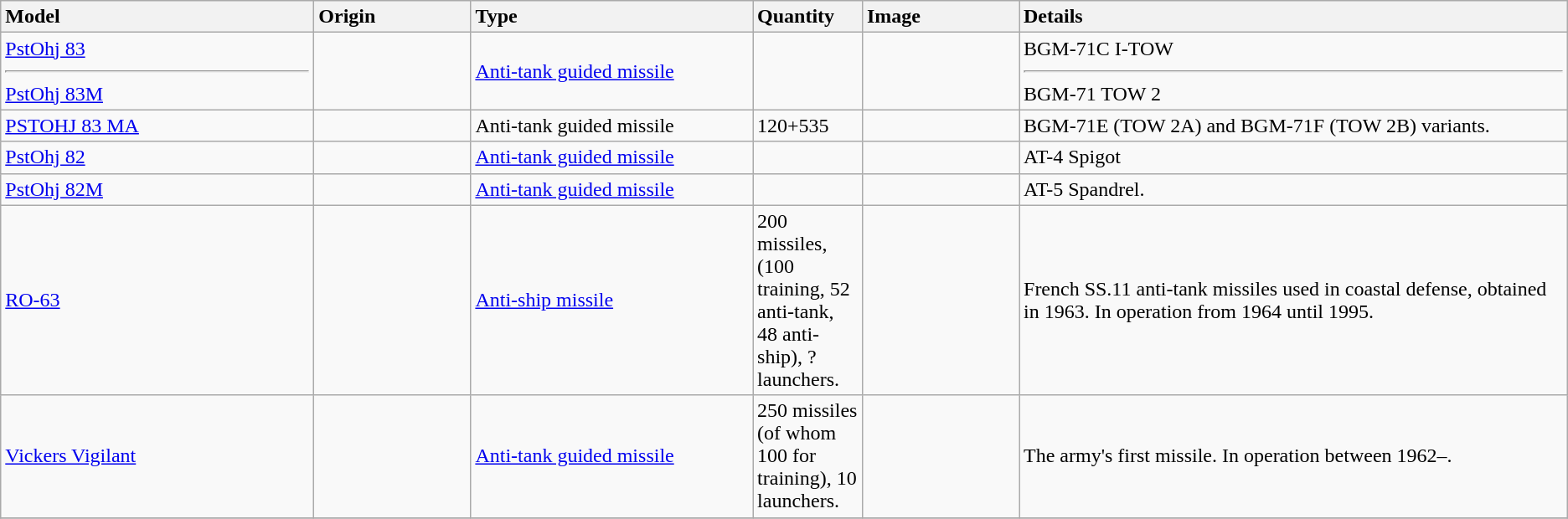<table class="wikitable">
<tr>
<th style="text-align: left; width:20%;">Model</th>
<th style="text-align: left; width:10%;">Origin</th>
<th style="text-align: left; width:18%;">Type</th>
<th style="text-align: left; width:7%;">Quantity</th>
<th style="text-align: left; width:10%;">Image</th>
<th style="text-align: left; width:35%;">Details</th>
</tr>
<tr>
<td><a href='#'>PstOhj 83</a><hr><a href='#'>PstOhj 83M</a></td>
<td></td>
<td><a href='#'>Anti-tank guided missile</a></td>
<td></td>
<td></td>
<td>BGM-71C I-TOW<hr>BGM-71 TOW 2</td>
</tr>
<tr>
<td><a href='#'>PSTOHJ 83 MA</a></td>
<td></td>
<td>Anti-tank guided missile</td>
<td>120+535</td>
<td></td>
<td>BGM-71E (TOW 2A) and BGM-71F (TOW 2B) variants.</td>
</tr>
<tr>
<td><a href='#'>PstOhj 82</a></td>
<td></td>
<td><a href='#'>Anti-tank guided missile</a></td>
<td></td>
<td></td>
<td>AT-4 Spigot</td>
</tr>
<tr>
<td><a href='#'>PstOhj 82M</a></td>
<td></td>
<td><a href='#'>Anti-tank guided missile</a></td>
<td></td>
<td></td>
<td>AT-5 Spandrel.</td>
</tr>
<tr>
<td><a href='#'>RO-63</a></td>
<td></td>
<td><a href='#'>Anti-ship missile</a></td>
<td>200 missiles, (100 training, 52 anti-tank, 48 anti-ship), ? launchers.</td>
<td></td>
<td>French SS.11 anti-tank missiles used in coastal defense, obtained in 1963. In operation from 1964 until 1995.</td>
</tr>
<tr>
<td><a href='#'>Vickers Vigilant</a></td>
<td></td>
<td><a href='#'>Anti-tank guided missile</a></td>
<td>250 missiles (of whom 100 for training), 10 launchers.</td>
<td></td>
<td>The army's first missile. In operation between 1962–.</td>
</tr>
<tr>
</tr>
</table>
